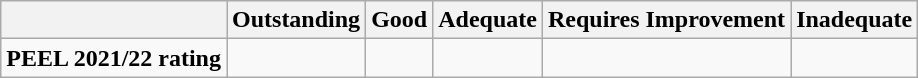<table class="wikitable">
<tr>
<th></th>
<th>Outstanding</th>
<th>Good</th>
<th>Adequate</th>
<th>Requires Improvement</th>
<th>Inadequate</th>
</tr>
<tr style="vertical-align:top;" |>
<td><strong>PEEL 2021/22 rating</strong></td>
<td></td>
<td></td>
<td></td>
<td></td>
<td></td>
</tr>
</table>
